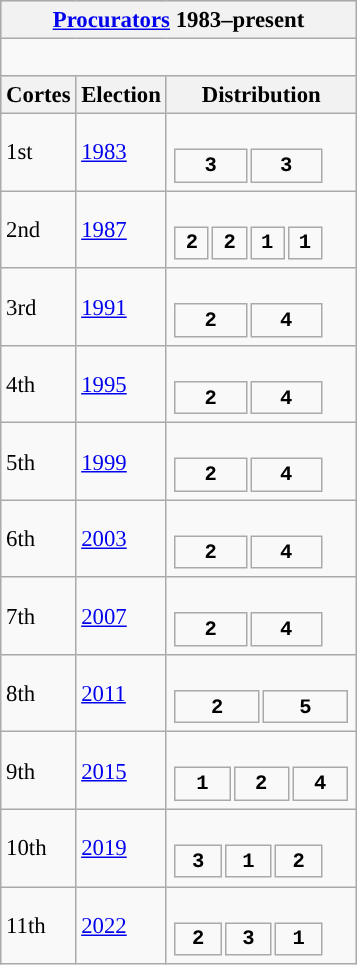<table class="wikitable" style="font-size:95%;">
<tr bgcolor="#CCCCCC">
<th colspan="3"><a href='#'>Procurators</a> 1983–present</th>
</tr>
<tr>
<td colspan="3"><br>










</td>
</tr>
<tr bgcolor="#CCCCCC">
<th>Cortes</th>
<th>Election</th>
<th>Distribution</th>
</tr>
<tr>
<td>1st</td>
<td><a href='#'>1983</a></td>
<td><br><table style="width:7.5em; font-size:90%; text-align:center; font-family:Courier New;">
<tr style="font-weight:bold">
<td style="background:">3</td>
<td style="background:">3</td>
</tr>
</table>
</td>
</tr>
<tr>
<td>2nd</td>
<td><a href='#'>1987</a></td>
<td><br><table style="width:7.5em; font-size:90%; text-align:center; font-family:Courier New;">
<tr style="font-weight:bold">
<td style="background:">2</td>
<td style="background:">2</td>
<td style="background:">1</td>
<td style="background:">1</td>
</tr>
</table>
</td>
</tr>
<tr>
<td>3rd</td>
<td><a href='#'>1991</a></td>
<td><br><table style="width:7.5em; font-size:90%; text-align:center; font-family:Courier New;">
<tr style="font-weight:bold">
<td style="background:">2</td>
<td style="background:">4</td>
</tr>
</table>
</td>
</tr>
<tr>
<td>4th</td>
<td><a href='#'>1995</a></td>
<td><br><table style="width:7.5em; font-size:90%; text-align:center; font-family:Courier New;">
<tr style="font-weight:bold">
<td style="background:">2</td>
<td style="background:">4</td>
</tr>
</table>
</td>
</tr>
<tr>
<td>5th</td>
<td><a href='#'>1999</a></td>
<td><br><table style="width:7.5em; font-size:90%; text-align:center; font-family:Courier New;">
<tr style="font-weight:bold">
<td style="background:">2</td>
<td style="background:">4</td>
</tr>
</table>
</td>
</tr>
<tr>
<td>6th</td>
<td><a href='#'>2003</a></td>
<td><br><table style="width:7.5em; font-size:90%; text-align:center; font-family:Courier New;">
<tr style="font-weight:bold">
<td style="background:">2</td>
<td style="background:">4</td>
</tr>
</table>
</td>
</tr>
<tr>
<td>7th</td>
<td><a href='#'>2007</a></td>
<td><br><table style="width:7.5em; font-size:90%; text-align:center; font-family:Courier New;">
<tr style="font-weight:bold">
<td style="background:">2</td>
<td style="background:">4</td>
</tr>
</table>
</td>
</tr>
<tr>
<td>8th</td>
<td><a href='#'>2011</a></td>
<td><br><table style="width:8.75em; font-size:90%; text-align:center; font-family:Courier New;">
<tr style="font-weight:bold">
<td style="background:">2</td>
<td style="background:">5</td>
</tr>
</table>
</td>
</tr>
<tr>
<td>9th</td>
<td><a href='#'>2015</a></td>
<td><br><table style="width:8.75em; font-size:90%; text-align:center; font-family:Courier New;">
<tr style="font-weight:bold">
<td style="background:">1</td>
<td style="background:">2</td>
<td style="background:">4</td>
</tr>
</table>
</td>
</tr>
<tr>
<td>10th</td>
<td><a href='#'>2019</a></td>
<td><br><table style="width:7.5em; font-size:90%; text-align:center; font-family:Courier New;">
<tr style="font-weight:bold">
<td style="background:">3</td>
<td style="background:">1</td>
<td style="background:">2</td>
</tr>
</table>
</td>
</tr>
<tr>
<td>11th</td>
<td><a href='#'>2022</a></td>
<td><br><table style="width:7.5em; font-size:90%; text-align:center; font-family:Courier New;">
<tr style="font-weight:bold">
<td style="background:">2</td>
<td style="background:">3</td>
<td style="background:">1</td>
</tr>
</table>
</td>
</tr>
</table>
